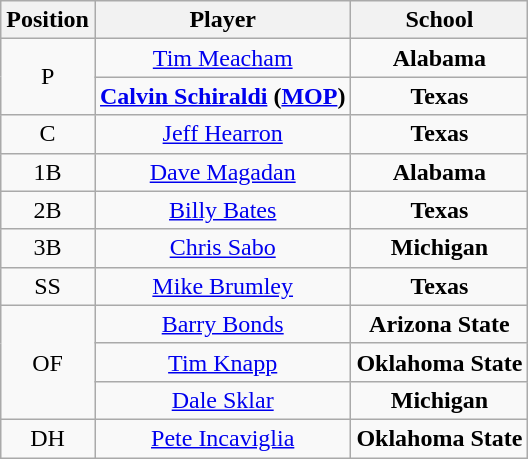<table class="wikitable" style=text-align:center>
<tr>
<th>Position</th>
<th>Player</th>
<th>School</th>
</tr>
<tr>
<td rowspan=2>P</td>
<td><a href='#'>Tim Meacham</a></td>
<td style=><strong>Alabama</strong></td>
</tr>
<tr>
<td><strong><a href='#'>Calvin Schiraldi</a> (<a href='#'>MOP</a>)</strong></td>
<td style=><strong>Texas</strong></td>
</tr>
<tr>
<td>C</td>
<td><a href='#'>Jeff Hearron</a></td>
<td style=><strong>Texas</strong></td>
</tr>
<tr>
<td>1B</td>
<td><a href='#'>Dave Magadan</a></td>
<td style=><strong>Alabama</strong></td>
</tr>
<tr>
<td>2B</td>
<td><a href='#'>Billy Bates</a></td>
<td style=><strong>Texas</strong></td>
</tr>
<tr>
<td>3B</td>
<td><a href='#'>Chris Sabo</a></td>
<td style=><strong>Michigan</strong></td>
</tr>
<tr>
<td>SS</td>
<td><a href='#'>Mike Brumley</a></td>
<td style=><strong>Texas</strong></td>
</tr>
<tr>
<td rowspan=3>OF</td>
<td><a href='#'>Barry Bonds</a></td>
<td style=><strong>Arizona State</strong></td>
</tr>
<tr>
<td><a href='#'>Tim Knapp</a></td>
<td style=><strong>Oklahoma State</strong></td>
</tr>
<tr>
<td><a href='#'>Dale Sklar</a></td>
<td style=><strong>Michigan</strong></td>
</tr>
<tr>
<td>DH</td>
<td><a href='#'>Pete Incaviglia</a></td>
<td style=><strong>Oklahoma State</strong></td>
</tr>
</table>
